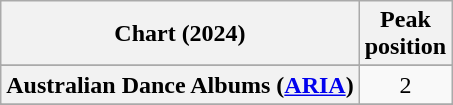<table class="wikitable sortable plainrowheaders" style="text-align:center">
<tr>
<th scope="col">Chart (2024)</th>
<th scope="col">Peak<br>position</th>
</tr>
<tr>
</tr>
<tr>
<th scope="row">Australian Dance Albums (<a href='#'>ARIA</a>)</th>
<td>2</td>
</tr>
<tr>
</tr>
<tr>
</tr>
<tr>
</tr>
<tr>
</tr>
<tr>
</tr>
<tr>
</tr>
<tr>
</tr>
<tr>
</tr>
<tr>
</tr>
<tr>
</tr>
<tr>
</tr>
<tr>
</tr>
<tr>
</tr>
</table>
